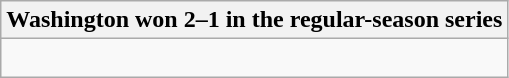<table class="wikitable collapsible collapsed">
<tr>
<th>Washington won 2–1 in the regular-season series</th>
</tr>
<tr>
<td><br>

</td>
</tr>
</table>
